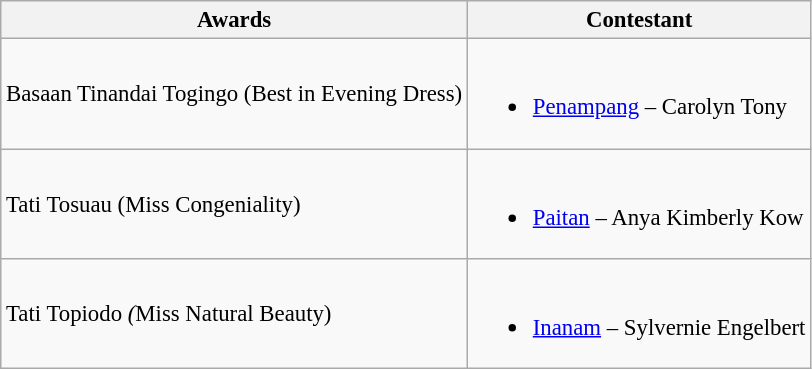<table class="wikitable sortable" style="font-size: 95%;">
<tr>
<th>Awards</th>
<th>Contestant</th>
</tr>
<tr>
<td>Basaan Tinandai Togingo (Best in Evening Dress)</td>
<td><br><ul><li><a href='#'>Penampang</a> – Carolyn Tony</li></ul></td>
</tr>
<tr>
<td>Tati Tosuau (Miss Congeniality)</td>
<td><br><ul><li><a href='#'>Paitan</a> – Anya Kimberly Kow</li></ul></td>
</tr>
<tr>
<td>Tati Topiodo <em>(</em>Miss Natural Beauty)</td>
<td><br><ul><li><a href='#'>Inanam</a> – Sylvernie Engelbert</li></ul></td>
</tr>
</table>
